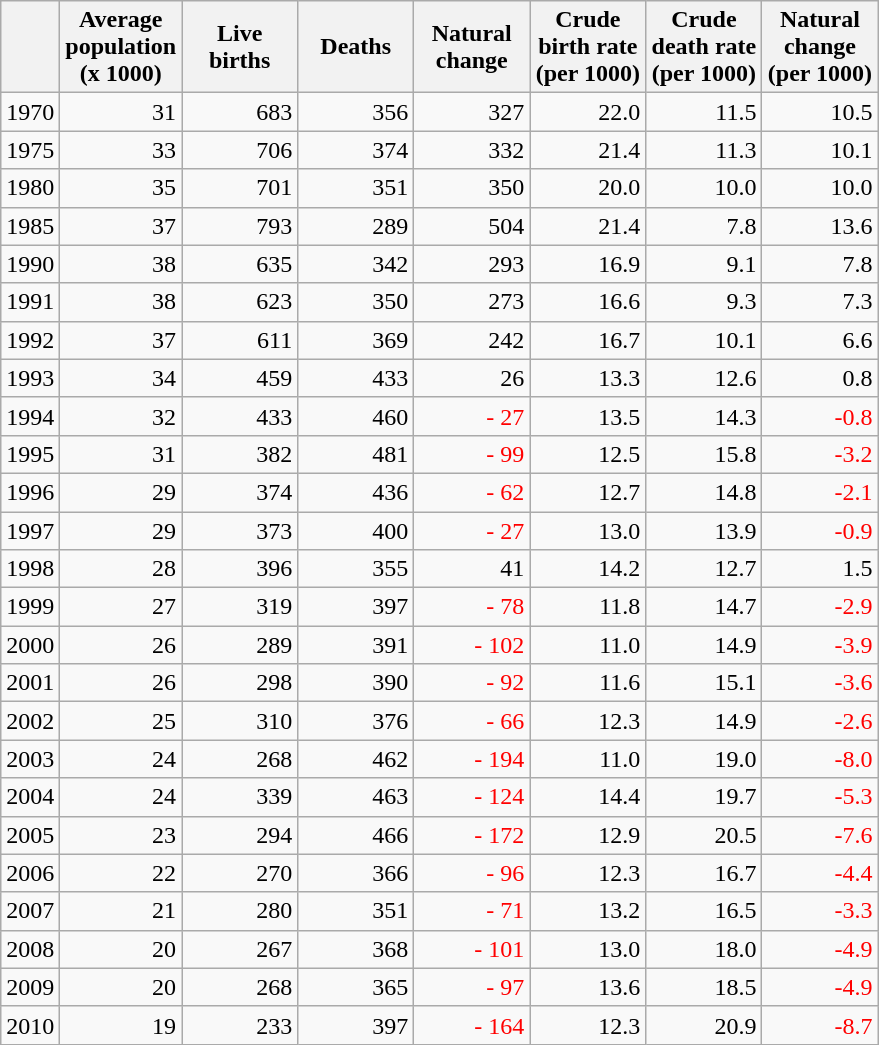<table class="wikitable">
<tr>
<th></th>
<th width="70pt">Average population (x 1000)</th>
<th width="70pt">Live births</th>
<th width="70pt">Deaths</th>
<th width="70pt">Natural change</th>
<th width="70pt">Crude birth rate (per 1000)</th>
<th width="70pt">Crude death rate (per 1000)</th>
<th width="70pt">Natural change (per 1000)</th>
</tr>
<tr>
<td>1970</td>
<td align="right">31</td>
<td align="right">683</td>
<td align="right">356</td>
<td align="right">327</td>
<td align="right">22.0</td>
<td align="right">11.5</td>
<td align="right">10.5</td>
</tr>
<tr>
<td>1975</td>
<td align="right">33</td>
<td align="right">706</td>
<td align="right">374</td>
<td align="right">332</td>
<td align="right">21.4</td>
<td align="right">11.3</td>
<td align="right">10.1</td>
</tr>
<tr>
<td>1980</td>
<td align="right">35</td>
<td align="right">701</td>
<td align="right">351</td>
<td align="right">350</td>
<td align="right">20.0</td>
<td align="right">10.0</td>
<td align="right">10.0</td>
</tr>
<tr>
<td>1985</td>
<td align="right">37</td>
<td align="right">793</td>
<td align="right">289</td>
<td align="right">504</td>
<td align="right">21.4</td>
<td align="right">7.8</td>
<td align="right">13.6</td>
</tr>
<tr>
<td>1990</td>
<td align="right">38</td>
<td align="right">635</td>
<td align="right">342</td>
<td align="right">293</td>
<td align="right">16.9</td>
<td align="right">9.1</td>
<td align="right">7.8</td>
</tr>
<tr>
<td>1991</td>
<td align="right">38</td>
<td align="right">623</td>
<td align="right">350</td>
<td align="right">273</td>
<td align="right">16.6</td>
<td align="right">9.3</td>
<td align="right">7.3</td>
</tr>
<tr>
<td>1992</td>
<td align="right">37</td>
<td align="right">611</td>
<td align="right">369</td>
<td align="right">242</td>
<td align="right">16.7</td>
<td align="right">10.1</td>
<td align="right">6.6</td>
</tr>
<tr>
<td>1993</td>
<td align="right">34</td>
<td align="right">459</td>
<td align="right">433</td>
<td align="right">26</td>
<td align="right">13.3</td>
<td align="right">12.6</td>
<td align="right">0.8</td>
</tr>
<tr>
<td>1994</td>
<td align="right">32</td>
<td align="right">433</td>
<td align="right">460</td>
<td align="right" style="color: red">- 27</td>
<td align="right">13.5</td>
<td align="right">14.3</td>
<td align="right" style="color: red">-0.8</td>
</tr>
<tr>
<td>1995</td>
<td align="right">31</td>
<td align="right">382</td>
<td align="right">481</td>
<td align="right" style="color: red">- 99</td>
<td align="right">12.5</td>
<td align="right">15.8</td>
<td align="right" style="color: red">-3.2</td>
</tr>
<tr>
<td>1996</td>
<td align="right">29</td>
<td align="right">374</td>
<td align="right">436</td>
<td align="right" style="color: red">- 62</td>
<td align="right">12.7</td>
<td align="right">14.8</td>
<td align="right" style="color: red">-2.1</td>
</tr>
<tr>
<td>1997</td>
<td align="right">29</td>
<td align="right">373</td>
<td align="right">400</td>
<td align="right" style="color: red">- 27</td>
<td align="right">13.0</td>
<td align="right">13.9</td>
<td align="right" style="color: red">-0.9</td>
</tr>
<tr>
<td>1998</td>
<td align="right">28</td>
<td align="right">396</td>
<td align="right">355</td>
<td align="right">41</td>
<td align="right">14.2</td>
<td align="right">12.7</td>
<td align="right">1.5</td>
</tr>
<tr>
<td>1999</td>
<td align="right">27</td>
<td align="right">319</td>
<td align="right">397</td>
<td align="right" style="color: red">- 78</td>
<td align="right">11.8</td>
<td align="right">14.7</td>
<td align="right" style="color: red">-2.9</td>
</tr>
<tr>
<td>2000</td>
<td align="right">26</td>
<td align="right">289</td>
<td align="right">391</td>
<td align="right" style="color: red">- 102</td>
<td align="right">11.0</td>
<td align="right">14.9</td>
<td align="right" style="color: red">-3.9</td>
</tr>
<tr>
<td>2001</td>
<td align="right">26</td>
<td align="right">298</td>
<td align="right">390</td>
<td align="right" style="color: red">- 92</td>
<td align="right">11.6</td>
<td align="right">15.1</td>
<td align="right" style="color: red">-3.6</td>
</tr>
<tr>
<td>2002</td>
<td align="right">25</td>
<td align="right">310</td>
<td align="right">376</td>
<td align="right" style="color: red">- 66</td>
<td align="right">12.3</td>
<td align="right">14.9</td>
<td align="right" style="color: red">-2.6</td>
</tr>
<tr>
<td>2003</td>
<td align="right">24</td>
<td align="right">268</td>
<td align="right">462</td>
<td align="right" style="color: red">- 194</td>
<td align="right">11.0</td>
<td align="right">19.0</td>
<td align="right" style="color: red">-8.0</td>
</tr>
<tr>
<td>2004</td>
<td align="right">24</td>
<td align="right">339</td>
<td align="right">463</td>
<td align="right" style="color: red">- 124</td>
<td align="right">14.4</td>
<td align="right">19.7</td>
<td align="right" style="color: red">-5.3</td>
</tr>
<tr>
<td>2005</td>
<td align="right">23</td>
<td align="right">294</td>
<td align="right">466</td>
<td align="right" style="color: red">- 172</td>
<td align="right">12.9</td>
<td align="right">20.5</td>
<td align="right" style="color: red">-7.6</td>
</tr>
<tr>
<td>2006</td>
<td align="right">22</td>
<td align="right">270</td>
<td align="right">366</td>
<td align="right" style="color: red">- 96</td>
<td align="right">12.3</td>
<td align="right">16.7</td>
<td align="right" style="color: red">-4.4</td>
</tr>
<tr>
<td>2007</td>
<td align="right">21</td>
<td align="right">280</td>
<td align="right">351</td>
<td align="right" style="color: red">- 71</td>
<td align="right">13.2</td>
<td align="right">16.5</td>
<td align="right" style="color: red">-3.3</td>
</tr>
<tr>
<td>2008</td>
<td align="right">20</td>
<td align="right">267</td>
<td align="right">368</td>
<td align="right" style="color: red">- 101</td>
<td align="right">13.0</td>
<td align="right">18.0</td>
<td align="right" style="color: red">-4.9</td>
</tr>
<tr>
<td>2009</td>
<td align="right">20</td>
<td align="right">268</td>
<td align="right">365</td>
<td align="right" style="color: red">- 97</td>
<td align="right">13.6</td>
<td align="right">18.5</td>
<td align="right" style="color: red">-4.9</td>
</tr>
<tr>
<td>2010</td>
<td align="right">19</td>
<td align="right">233</td>
<td align="right">397</td>
<td align="right" style="color: red">- 164</td>
<td align="right">12.3</td>
<td align="right">20.9</td>
<td align="right" style="color: red">-8.7</td>
</tr>
</table>
